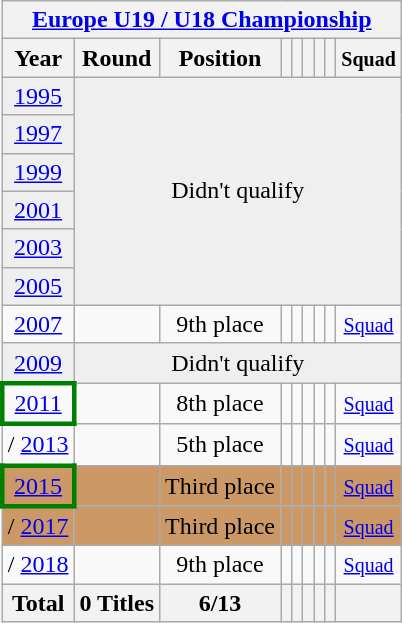<table class="wikitable" style="text-align: center;">
<tr>
<th colspan=9><a href='#'>Europe U19 / U18 Championship</a></th>
</tr>
<tr>
<th>Year</th>
<th>Round</th>
<th>Position</th>
<th></th>
<th></th>
<th></th>
<th></th>
<th></th>
<th><small>Squad</small></th>
</tr>
<tr bgcolor="efefef">
<td> <a href='#'>1995</a></td>
<td colspan=9 rowspan=6>Didn't qualify</td>
</tr>
<tr bgcolor="efefef">
<td> <a href='#'>1997</a></td>
</tr>
<tr bgcolor="efefef">
<td> <a href='#'>1999</a></td>
</tr>
<tr bgcolor="efefef">
<td> <a href='#'>2001</a></td>
</tr>
<tr bgcolor="efefef">
<td> <a href='#'>2003</a></td>
</tr>
<tr bgcolor="efefef">
<td> <a href='#'>2005</a></td>
</tr>
<tr>
<td> <a href='#'>2007</a></td>
<td></td>
<td>9th place</td>
<td></td>
<td></td>
<td></td>
<td></td>
<td></td>
<td><small> <a href='#'>Squad</a></small></td>
</tr>
<tr bgcolor="efefef">
<td> <a href='#'>2009</a></td>
<td colspan=9>Didn't qualify</td>
</tr>
<tr>
<td style="border:3px solid green"> <a href='#'>2011</a></td>
<td></td>
<td>8th place</td>
<td></td>
<td></td>
<td></td>
<td></td>
<td></td>
<td><small> <a href='#'>Squad</a></small></td>
</tr>
<tr>
<td>/ <a href='#'>2013</a></td>
<td></td>
<td>5th place</td>
<td></td>
<td></td>
<td></td>
<td></td>
<td></td>
<td><small> <a href='#'>Squad</a></small></td>
</tr>
<tr bgcolor=cc9966>
<td style="border:3px solid green"> <a href='#'>2015</a></td>
<td></td>
<td>Third place</td>
<td></td>
<td></td>
<td></td>
<td></td>
<td></td>
<td><small> <a href='#'>Squad</a></small></td>
</tr>
<tr bgcolor=cc9966>
<td>/ <a href='#'>2017</a></td>
<td></td>
<td>Third place</td>
<td></td>
<td></td>
<td></td>
<td></td>
<td></td>
<td><small> <a href='#'>Squad</a></small></td>
</tr>
<tr>
<td>/ <a href='#'>2018</a></td>
<td></td>
<td>9th place</td>
<td></td>
<td></td>
<td></td>
<td></td>
<td></td>
<td><small> <a href='#'>Squad</a></small></td>
</tr>
<tr>
<th>Total</th>
<th>0 Titles</th>
<th>6/13</th>
<th></th>
<th></th>
<th></th>
<th></th>
<th></th>
<th></th>
</tr>
</table>
